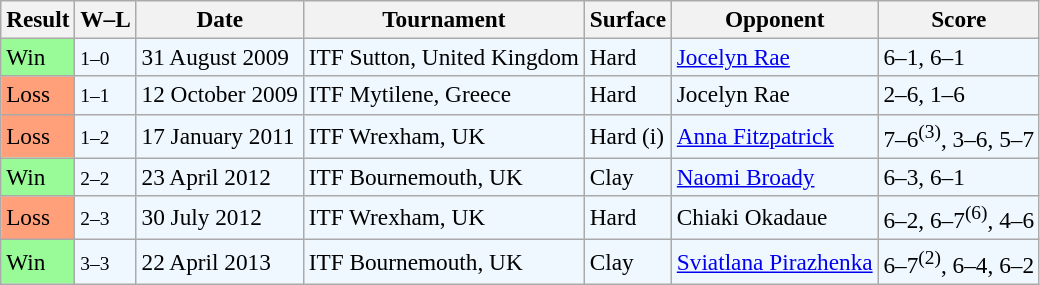<table class="sortable wikitable" style=font-size:97%>
<tr>
<th>Result</th>
<th class="unsortable">W–L</th>
<th>Date</th>
<th>Tournament</th>
<th>Surface</th>
<th>Opponent</th>
<th class="unsortable">Score</th>
</tr>
<tr style="background:#f0f8ff;">
<td style="background:#98fb98;">Win</td>
<td><small>1–0</small></td>
<td>31 August 2009</td>
<td>ITF Sutton, United Kingdom</td>
<td>Hard</td>
<td> <a href='#'>Jocelyn Rae</a></td>
<td>6–1, 6–1</td>
</tr>
<tr style="background:#f0f8ff;">
<td style="background:#ffa07a;">Loss</td>
<td><small>1–1</small></td>
<td>12 October 2009</td>
<td>ITF Mytilene, Greece</td>
<td>Hard</td>
<td> Jocelyn Rae</td>
<td>2–6, 1–6</td>
</tr>
<tr style="background:#f0f8ff;">
<td style="background:#ffa07a;">Loss</td>
<td><small>1–2</small></td>
<td>17 January 2011</td>
<td>ITF Wrexham, UK</td>
<td>Hard (i)</td>
<td> <a href='#'>Anna Fitzpatrick</a></td>
<td>7–6<sup>(3)</sup>, 3–6, 5–7</td>
</tr>
<tr style="background:#f0f8ff;">
<td style="background:#98fb98;">Win</td>
<td><small>2–2</small></td>
<td>23 April 2012</td>
<td>ITF Bournemouth, UK</td>
<td>Clay</td>
<td> <a href='#'>Naomi Broady</a></td>
<td>6–3, 6–1</td>
</tr>
<tr style="background:#f0f8ff;">
<td style="background:#ffa07a;">Loss</td>
<td><small>2–3</small></td>
<td>30 July 2012</td>
<td>ITF Wrexham, UK</td>
<td>Hard</td>
<td> Chiaki Okadaue</td>
<td>6–2, 6–7<sup>(6)</sup>, 4–6</td>
</tr>
<tr style="background:#f0f8ff;">
<td style="background:#98fb98;">Win</td>
<td><small>3–3</small></td>
<td>22 April 2013</td>
<td>ITF Bournemouth, UK</td>
<td>Clay</td>
<td> <a href='#'>Sviatlana Pirazhenka</a></td>
<td>6–7<sup>(2)</sup>, 6–4, 6–2</td>
</tr>
</table>
